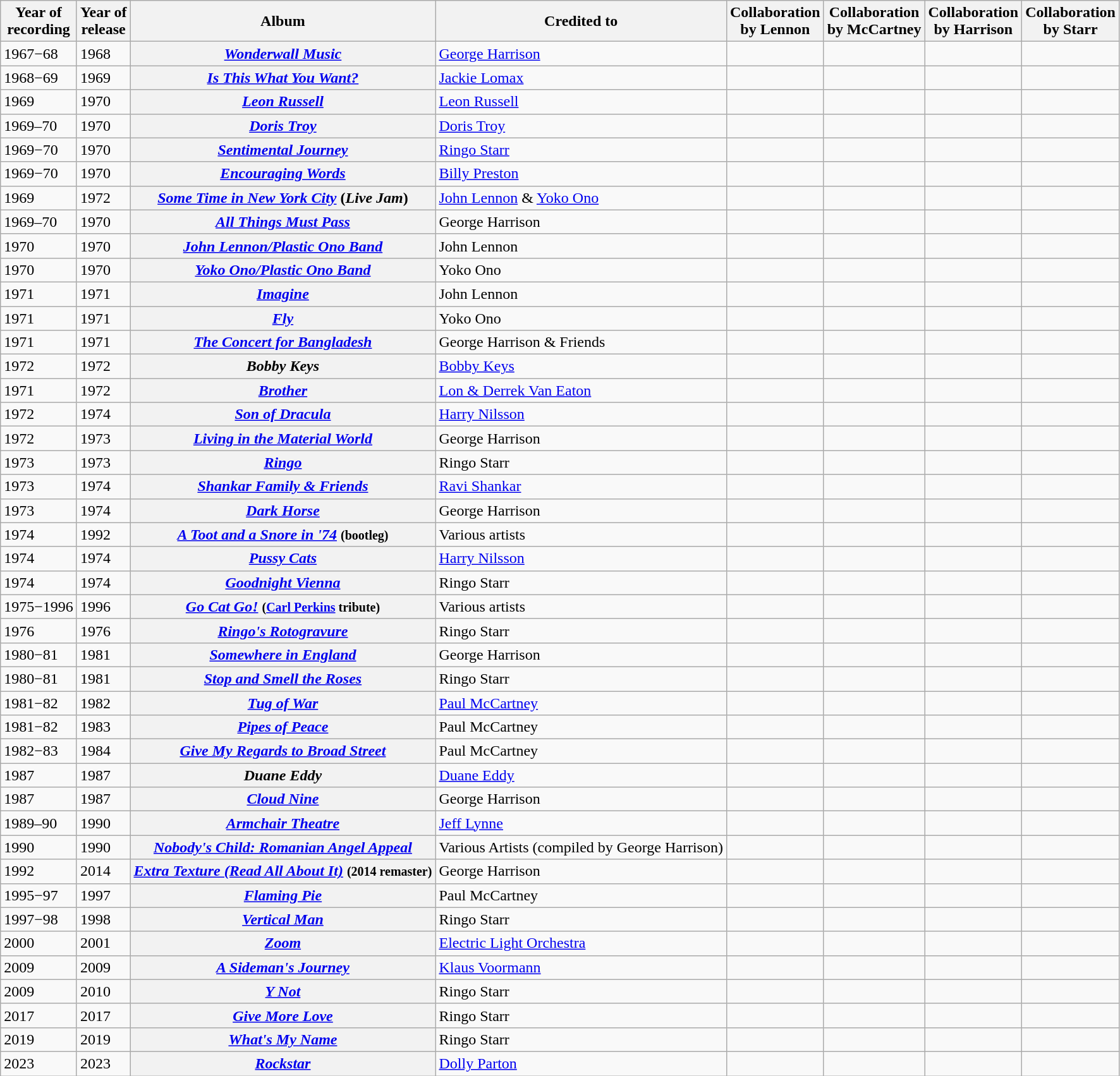<table class="wikitable sortable plainrowheaders sticky-header sort-under" border="1">
<tr>
<th scope="col">Year of<br>recording</th>
<th scope="col">Year of<br>release</th>
<th scope="col">Album</th>
<th scope="col">Credited to</th>
<th scope="col">Collaboration<br>by Lennon</th>
<th scope="col">Collaboration<br>by McCartney</th>
<th scope="col">Collaboration<br>by Harrison</th>
<th scope="col">Collaboration<br>by Starr</th>
</tr>
<tr>
<td>1967−68</td>
<td>1968</td>
<th scope="row"><em><a href='#'>Wonderwall Music</a></em></th>
<td><a href='#'>George Harrison</a></td>
<td></td>
<td></td>
<td> </td>
<td> </td>
</tr>
<tr>
<td>1968−69</td>
<td>1969</td>
<th scope="row"><em><a href='#'>Is This What You Want?</a></em></th>
<td><a href='#'>Jackie Lomax</a></td>
<td></td>
<td> </td>
<td> </td>
<td> </td>
</tr>
<tr>
<td>1969</td>
<td>1970</td>
<th scope="row"><em><a href='#'>Leon Russell</a></em></th>
<td><a href='#'>Leon Russell</a></td>
<td></td>
<td></td>
<td> </td>
<td> </td>
</tr>
<tr>
<td>1969–70</td>
<td>1970</td>
<th scope="row"><em><a href='#'>Doris Troy</a></em></th>
<td><a href='#'>Doris Troy</a></td>
<td></td>
<td></td>
<td> </td>
<td> </td>
</tr>
<tr>
<td>1969−70</td>
<td>1970</td>
<th scope="row"><em><a href='#'>Sentimental Journey</a></em></th>
<td><a href='#'>Ringo Starr</a></td>
<td></td>
<td> </td>
<td></td>
<td> </td>
</tr>
<tr>
<td>1969−70</td>
<td>1970</td>
<th scope="row"><em><a href='#'>Encouraging Words</a></em></th>
<td><a href='#'>Billy Preston</a></td>
<td></td>
<td></td>
<td> </td>
<td> </td>
</tr>
<tr>
<td>1969</td>
<td>1972</td>
<th scope="row"><em><a href='#'>Some Time in New York City</a></em> (<em>Live Jam</em>)</th>
<td><a href='#'>John Lennon</a> & <a href='#'>Yoko Ono</a></td>
<td> </td>
<td></td>
<td> </td>
<td></td>
</tr>
<tr>
<td>1969–70</td>
<td>1970</td>
<th scope="row"><em><a href='#'>All Things Must Pass</a></em></th>
<td>George Harrison</td>
<td></td>
<td></td>
<td> </td>
<td> </td>
</tr>
<tr>
<td>1970</td>
<td>1970</td>
<th scope="row"><em><a href='#'>John Lennon/Plastic Ono Band</a></em></th>
<td>John Lennon</td>
<td> </td>
<td></td>
<td></td>
<td> </td>
</tr>
<tr>
<td>1970</td>
<td>1970</td>
<th scope="row"><em><a href='#'>Yoko Ono/Plastic Ono Band</a></em></th>
<td>Yoko Ono</td>
<td> </td>
<td></td>
<td> </td>
<td> </td>
</tr>
<tr>
<td>1971</td>
<td>1971</td>
<th scope="row"><em><a href='#'>Imagine</a></em></th>
<td>John Lennon</td>
<td> </td>
<td></td>
<td> </td>
<td></td>
</tr>
<tr>
<td>1971</td>
<td>1971</td>
<th scope="row"><em><a href='#'>Fly</a></em></th>
<td>Yoko Ono</td>
<td> </td>
<td></td>
<td></td>
<td> </td>
</tr>
<tr>
<td>1971</td>
<td>1971</td>
<th scope="row"><em><a href='#'>The Concert for Bangladesh</a></em></th>
<td>George Harrison & Friends</td>
<td></td>
<td></td>
<td> </td>
<td> </td>
</tr>
<tr>
<td>1972</td>
<td>1972</td>
<th scope="row"><em>Bobby Keys</em></th>
<td><a href='#'>Bobby Keys</a></td>
<td></td>
<td></td>
<td> </td>
<td> </td>
</tr>
<tr>
<td>1971</td>
<td>1972</td>
<th scope="row"><em><a href='#'>Brother</a></em></th>
<td><a href='#'>Lon & Derrek Van Eaton</a></td>
<td></td>
<td></td>
<td> </td>
<td> </td>
</tr>
<tr>
<td>1972</td>
<td>1974</td>
<th scope="row"><em><a href='#'>Son of Dracula</a></em></th>
<td><a href='#'>Harry Nilsson</a></td>
<td></td>
<td></td>
<td> </td>
<td> </td>
</tr>
<tr>
<td>1972</td>
<td>1973</td>
<th scope="row"><em><a href='#'>Living in the Material World</a></em></th>
<td>George Harrison</td>
<td></td>
<td></td>
<td> </td>
<td> </td>
</tr>
<tr>
<td>1973</td>
<td>1973</td>
<th scope="row"><em><a href='#'>Ringo</a></em></th>
<td>Ringo Starr</td>
<td> </td>
<td> </td>
<td> </td>
<td> </td>
</tr>
<tr>
<td>1973</td>
<td>1974</td>
<th scope="row"><em><a href='#'>Shankar Family & Friends</a></em></th>
<td><a href='#'>Ravi Shankar</a></td>
<td></td>
<td></td>
<td> </td>
<td> </td>
</tr>
<tr>
<td>1973</td>
<td>1974</td>
<th scope="row"><em><a href='#'>Dark Horse</a></em></th>
<td>George Harrison</td>
<td></td>
<td></td>
<td> </td>
<td> </td>
</tr>
<tr>
<td>1974</td>
<td>1992</td>
<th scope="row"><em><a href='#'>A Toot and a Snore in '74</a></em> <small>(bootleg)</small></th>
<td>Various artists</td>
<td> </td>
<td> </td>
<td></td>
<td></td>
</tr>
<tr>
<td>1974</td>
<td>1974</td>
<th scope="row"><em><a href='#'>Pussy Cats</a></em></th>
<td><a href='#'>Harry Nilsson</a></td>
<td> </td>
<td></td>
<td></td>
<td> </td>
</tr>
<tr>
<td>1974</td>
<td>1974</td>
<th scope="row"><em><a href='#'>Goodnight Vienna</a></em></th>
<td>Ringo Starr</td>
<td> </td>
<td></td>
<td></td>
<td> </td>
</tr>
<tr>
<td>1975−1996</td>
<td>1996</td>
<th scope="row"><em><a href='#'>Go Cat Go!</a></em> <small>(<a href='#'>Carl Perkins</a> tribute)</small></th>
<td>Various artists</td>
<td> </td>
<td> </td>
<td> </td>
<td> </td>
</tr>
<tr>
<td>1976</td>
<td>1976</td>
<th scope="row"><em><a href='#'>Ringo's Rotogravure</a></em></th>
<td>Ringo Starr</td>
<td> </td>
<td> </td>
<td> </td>
<td> </td>
</tr>
<tr>
<td>1980−81</td>
<td>1981</td>
<th scope="row"><em><a href='#'>Somewhere in England</a></em></th>
<td>George Harrison</td>
<td></td>
<td> </td>
<td> </td>
<td> </td>
</tr>
<tr>
<td>1980−81</td>
<td>1981</td>
<th scope="row"><em><a href='#'>Stop and Smell the Roses</a></em></th>
<td>Ringo Starr</td>
<td></td>
<td> </td>
<td> </td>
<td> </td>
</tr>
<tr>
<td>1981−82</td>
<td>1982</td>
<th scope="row"><em><a href='#'>Tug of War</a></em></th>
<td><a href='#'>Paul McCartney</a></td>
<td></td>
<td> </td>
<td></td>
<td> </td>
</tr>
<tr>
<td>1981−82</td>
<td>1983</td>
<th scope="row"><em><a href='#'>Pipes of Peace</a></em></th>
<td>Paul McCartney</td>
<td></td>
<td> </td>
<td></td>
<td> </td>
</tr>
<tr>
<td>1982−83</td>
<td>1984</td>
<th scope="row"><em><a href='#'>Give My Regards to Broad Street</a></em></th>
<td>Paul McCartney</td>
<td></td>
<td> </td>
<td></td>
<td> </td>
</tr>
<tr>
<td>1987</td>
<td>1987</td>
<th scope="row"><em>Duane Eddy</em></th>
<td><a href='#'>Duane Eddy</a></td>
<td></td>
<td> </td>
<td> </td>
<td></td>
</tr>
<tr>
<td>1987</td>
<td>1987</td>
<th scope="row"><em><a href='#'>Cloud Nine</a></em></th>
<td>George Harrison</td>
<td></td>
<td></td>
<td> </td>
<td> </td>
</tr>
<tr>
<td>1989–90</td>
<td>1990</td>
<th scope="row"><em><a href='#'>Armchair Theatre</a></em></th>
<td><a href='#'>Jeff Lynne</a></td>
<td></td>
<td></td>
<td> </td>
<td> </td>
</tr>
<tr>
<td>1990</td>
<td>1990</td>
<th scope="row"><em><a href='#'>Nobody's Child: Romanian Angel Appeal</a></em></th>
<td>Various Artists (compiled by George Harrison)</td>
<td></td>
<td></td>
<td> </td>
<td> </td>
</tr>
<tr>
<td>1992</td>
<td>2014</td>
<th scope="row"><em><a href='#'>Extra Texture (Read All About It)</a></em> <small>(2014 remaster)</small></th>
<td>George Harrison</td>
<td></td>
<td></td>
<td> </td>
<td> </td>
</tr>
<tr>
<td>1995−97</td>
<td>1997</td>
<th scope="row"><em><a href='#'>Flaming Pie</a></em></th>
<td>Paul McCartney</td>
<td></td>
<td> </td>
<td></td>
<td> </td>
</tr>
<tr>
<td>1997−98</td>
<td>1998</td>
<th scope="row"><em><a href='#'>Vertical Man</a></em></th>
<td>Ringo Starr</td>
<td></td>
<td> </td>
<td> </td>
<td> </td>
</tr>
<tr>
<td>2000</td>
<td>2001</td>
<th scope="row"><em><a href='#'>Zoom</a></em></th>
<td><a href='#'>Electric Light Orchestra</a></td>
<td></td>
<td></td>
<td> </td>
<td> </td>
</tr>
<tr>
<td>2009</td>
<td>2009</td>
<th scope="row"><em><a href='#'>A Sideman's Journey</a></em></th>
<td><a href='#'>Klaus Voormann</a></td>
<td></td>
<td> </td>
<td></td>
<td> </td>
</tr>
<tr>
<td>2009</td>
<td>2010</td>
<th scope="row"><em><a href='#'>Y Not</a></em></th>
<td>Ringo Starr</td>
<td></td>
<td> </td>
<td></td>
<td> </td>
</tr>
<tr>
<td>2017</td>
<td>2017</td>
<th scope="row"><em><a href='#'>Give More Love</a></em></th>
<td>Ringo Starr</td>
<td></td>
<td> </td>
<td></td>
<td> </td>
</tr>
<tr>
<td>2019</td>
<td>2019</td>
<th scope="row"><em><a href='#'>What's My Name</a></em></th>
<td>Ringo Starr</td>
<td></td>
<td> </td>
<td></td>
<td> </td>
</tr>
<tr>
<td>2023</td>
<td>2023</td>
<th scope="row"><em><a href='#'>Rockstar</a></em></th>
<td><a href='#'>Dolly Parton</a></td>
<td></td>
<td> </td>
<td></td>
<td> </td>
</tr>
</table>
